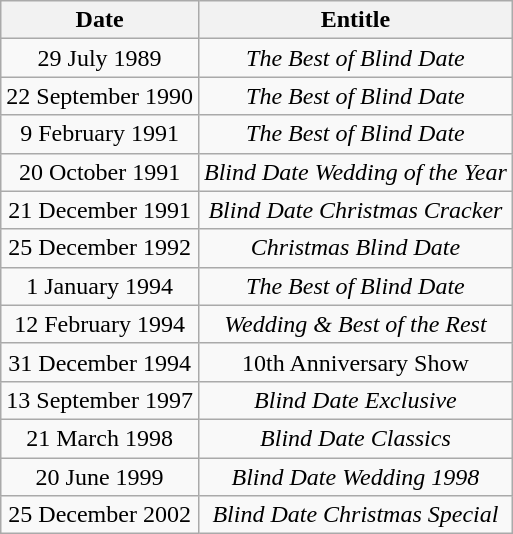<table class="wikitable" style="text-align:center;">
<tr>
<th>Date</th>
<th>Entitle</th>
</tr>
<tr>
<td>29 July 1989</td>
<td><em>The Best of Blind Date</em></td>
</tr>
<tr>
<td>22 September 1990</td>
<td><em>The Best of Blind Date</em></td>
</tr>
<tr>
<td>9 February 1991</td>
<td><em>The Best of Blind Date</em></td>
</tr>
<tr>
<td>20 October 1991</td>
<td><em>Blind Date Wedding of the Year</em></td>
</tr>
<tr>
<td>21 December 1991</td>
<td><em>Blind Date Christmas Cracker</em></td>
</tr>
<tr>
<td>25 December 1992</td>
<td><em>Christmas Blind Date</em></td>
</tr>
<tr>
<td>1 January 1994</td>
<td><em>The Best of Blind Date</em></td>
</tr>
<tr>
<td>12 February 1994</td>
<td><em>Wedding & Best of the Rest</em></td>
</tr>
<tr>
<td>31 December 1994</td>
<td>10th Anniversary Show</td>
</tr>
<tr>
<td>13 September 1997</td>
<td><em>Blind Date Exclusive</em></td>
</tr>
<tr>
<td>21 March 1998</td>
<td><em>Blind Date Classics</em></td>
</tr>
<tr>
<td>20 June 1999</td>
<td><em>Blind Date Wedding 1998</em></td>
</tr>
<tr>
<td>25 December 2002</td>
<td><em>Blind Date Christmas Special</em></td>
</tr>
</table>
